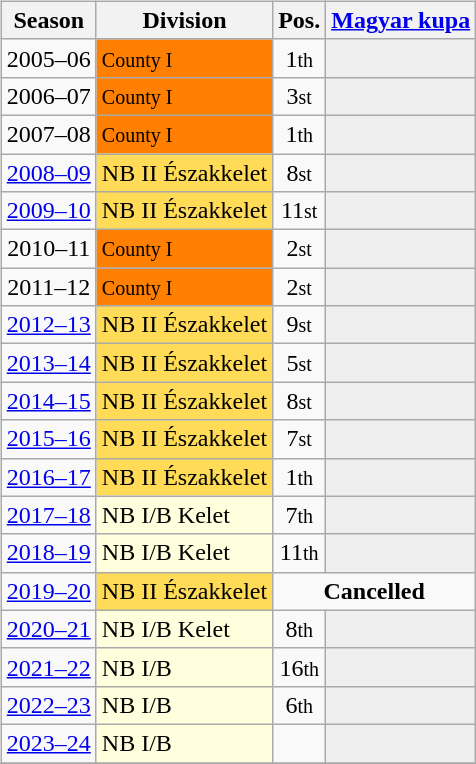<table>
<tr>
<td style="vertical-align:top"><br><table class="wikitable text-align:center">
<tr>
<th>Season</th>
<th>Division</th>
<th>Pos.</th>
<th><a href='#'>Magyar kupa</a></th>
</tr>
<tr>
<td style="text-align:center">2005–06</td>
<td style="background:#ff7f00"><small>County I</small></td>
<td style="text-align:center">1<small>th</small></td>
<td style="background:#efefef;"></td>
</tr>
<tr>
<td style="text-align:center">2006–07</td>
<td style="background:#ff7f00"><small>County I</small></td>
<td style="text-align:center">3<small>st</small></td>
<td style="background:#efefef;"></td>
</tr>
<tr>
<td style="text-align:center">2007–08</td>
<td style="background:#ff7f00"><small>County I</small> </td>
<td style="text-align:center">1<small>th</small></td>
<td style="background:#efefef;"></td>
</tr>
<tr>
<td><a href='#'>2008–09</a></td>
<td style="background:#ffdb58">NB II Északkelet</td>
<td style="text-align:center">8<small>st</small></td>
<td style="background:#efefef;"></td>
</tr>
<tr>
<td><a href='#'>2009–10</a></td>
<td style="background:#ffdb58">NB II Északkelet </td>
<td style="text-align:center">11<small>st</small></td>
<td style="background:#efefef;"></td>
</tr>
<tr>
<td style="text-align:center">2010–11</td>
<td style="background:#ff7f00"><small>County I</small></td>
<td style="text-align:center">2<small>st</small></td>
<td style="background:#efefef;"></td>
</tr>
<tr>
<td style="text-align:center">2011–12</td>
<td style="background:#ff7f00"><small>County I</small> </td>
<td style="text-align:center">2<small>st</small></td>
<td style="background:#efefef;"></td>
</tr>
<tr>
<td><a href='#'>2012–13</a></td>
<td style="background:#ffdb58">NB II Északkelet</td>
<td style="text-align:center">9<small>st</small></td>
<td style="background:#efefef;"></td>
</tr>
<tr>
<td><a href='#'>2013–14</a></td>
<td style="background:#ffdb58">NB II Északkelet</td>
<td style="text-align:center">5<small>st</small></td>
<td style="background:#efefef;"></td>
</tr>
<tr>
<td><a href='#'>2014–15</a></td>
<td style="background:#ffdb58">NB II Északkelet</td>
<td style="text-align:center">8<small>st</small></td>
<td style="background:#efefef;"></td>
</tr>
<tr>
<td><a href='#'>2015–16</a></td>
<td style="background:#ffdb58">NB II Északkelet</td>
<td style="text-align:center">7<small>st</small></td>
<td style="background:#efefef;"></td>
</tr>
<tr>
<td><a href='#'>2016–17</a></td>
<td style="background:#ffdb58">NB II Északkelet </td>
<td style="text-align:center">1<small>th</small></td>
<td style="background:#efefef;"></td>
</tr>
<tr>
<td><a href='#'>2017–18</a></td>
<td bgcolor=#ffffdd>NB I/B Kelet</td>
<td align=center>7<small>th</small></td>
<td style="background:#efefef;"></td>
</tr>
<tr>
<td><a href='#'>2018–19</a></td>
<td bgcolor=#ffffdd>NB I/B Kelet </td>
<td align=center>11<small>th</small></td>
<td style="background:#efefef;"></td>
</tr>
<tr>
<td><a href='#'>2019–20</a></td>
<td style="background:#ffdb58">NB II Északkelet </td>
<td colspan=2 style="text-align:center"><strong>Cancelled</strong></td>
</tr>
<tr>
<td><a href='#'>2020–21</a></td>
<td bgcolor=#ffffdd>NB I/B Kelet</td>
<td style="text-align:center">8<small>th</small></td>
<td style="background:#efefef;"></td>
</tr>
<tr>
<td><a href='#'>2021–22</a></td>
<td style="background:#ffffdd">NB I/B</td>
<td style="text-align:center">16<small>th</small></td>
<td style="background:#efefef;"></td>
</tr>
<tr>
<td><a href='#'>2022–23</a></td>
<td style="background:#ffffdd">NB I/B</td>
<td style="text-align:center">6<small>th</small></td>
<td style="background:#efefef;"></td>
</tr>
<tr>
<td><a href='#'>2023–24</a></td>
<td style="background:#ffffdd">NB I/B</td>
<td style="text-align:center"></td>
<td style="background:#efefef;"></td>
</tr>
<tr>
</tr>
</table>
</td>
</tr>
</table>
